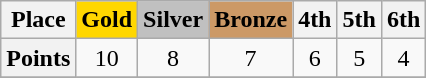<table class="wikitable" style="text-align:center">
<tr>
<th>Place</th>
<td bgcolor="gold"><strong>Gold</strong></td>
<td bgcolor="silver"><strong>Silver</strong></td>
<td bgcolor=cc9966><strong>Bronze</strong></td>
<th>4th</th>
<th>5th</th>
<th>6th</th>
</tr>
<tr>
<th>Points</th>
<td>10</td>
<td>8</td>
<td>7</td>
<td>6</td>
<td>5</td>
<td>4</td>
</tr>
<tr>
</tr>
</table>
